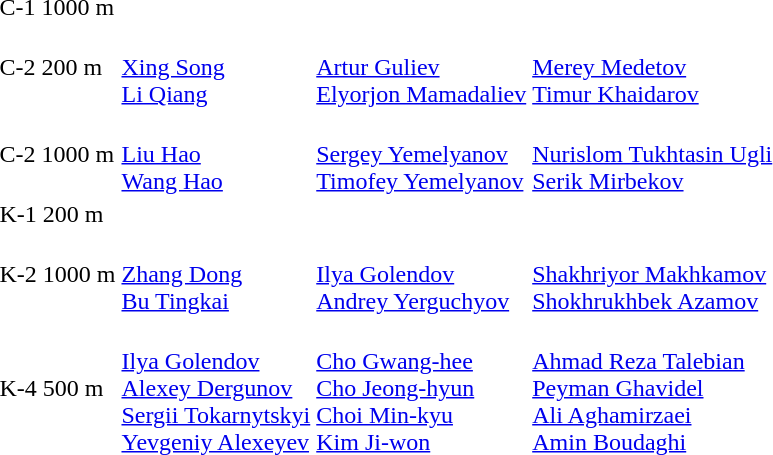<table>
<tr>
<td>C-1 1000 m<br></td>
<td></td>
<td></td>
<td></td>
</tr>
<tr>
<td>C-2 200 m<br></td>
<td><br><a href='#'>Xing Song</a><br><a href='#'>Li Qiang</a></td>
<td><br><a href='#'>Artur Guliev</a><br><a href='#'>Elyorjon Mamadaliev</a></td>
<td><br><a href='#'>Merey Medetov</a><br><a href='#'>Timur Khaidarov</a></td>
</tr>
<tr>
<td>C-2 1000 m<br></td>
<td><br><a href='#'>Liu Hao</a><br><a href='#'>Wang Hao</a></td>
<td><br><a href='#'>Sergey Yemelyanov</a><br><a href='#'>Timofey Yemelyanov</a></td>
<td><br><a href='#'>Nurislom Tukhtasin Ugli</a><br><a href='#'>Serik Mirbekov</a></td>
</tr>
<tr>
<td>K-1 200 m<br></td>
<td></td>
<td></td>
<td></td>
</tr>
<tr>
<td>K-2 1000 m<br></td>
<td><br><a href='#'>Zhang Dong</a><br><a href='#'>Bu Tingkai</a></td>
<td><br><a href='#'>Ilya Golendov</a><br><a href='#'>Andrey Yerguchyov</a></td>
<td><br><a href='#'>Shakhriyor Makhkamov</a><br><a href='#'>Shokhrukhbek Azamov</a></td>
</tr>
<tr>
<td>K-4 500 m<br></td>
<td><br><a href='#'>Ilya Golendov</a><br><a href='#'>Alexey Dergunov</a><br><a href='#'>Sergii Tokarnytskyi</a><br><a href='#'>Yevgeniy Alexeyev</a></td>
<td><br><a href='#'>Cho Gwang-hee</a><br><a href='#'>Cho Jeong-hyun</a><br><a href='#'>Choi Min-kyu</a><br><a href='#'>Kim Ji-won</a></td>
<td><br><a href='#'>Ahmad Reza Talebian</a><br><a href='#'>Peyman Ghavidel</a><br><a href='#'>Ali Aghamirzaei</a><br><a href='#'>Amin Boudaghi</a></td>
</tr>
</table>
